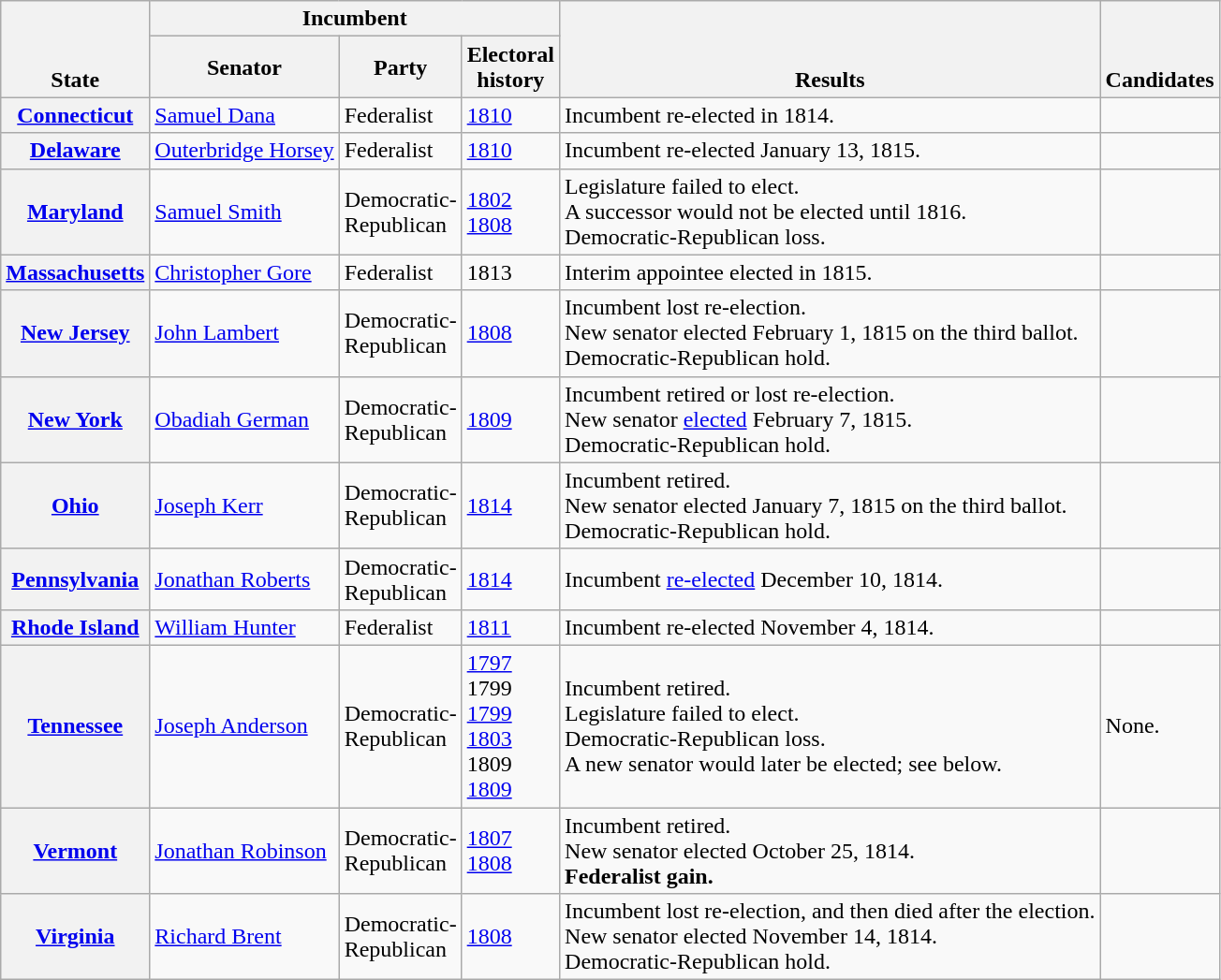<table class=wikitable>
<tr valign=bottom>
<th rowspan=2>State</th>
<th colspan=3>Incumbent</th>
<th rowspan=2>Results</th>
<th rowspan=2>Candidates</th>
</tr>
<tr>
<th>Senator</th>
<th>Party</th>
<th>Electoral<br>history</th>
</tr>
<tr>
<th><a href='#'>Connecticut</a></th>
<td><a href='#'>Samuel Dana</a></td>
<td>Federalist</td>
<td><a href='#'>1810</a></td>
<td>Incumbent re-elected in 1814.</td>
<td nowrap></td>
</tr>
<tr>
<th><a href='#'>Delaware</a></th>
<td><a href='#'>Outerbridge Horsey</a></td>
<td>Federalist</td>
<td><a href='#'>1810</a></td>
<td>Incumbent re-elected January 13, 1815.</td>
<td nowrap></td>
</tr>
<tr>
<th><a href='#'>Maryland</a></th>
<td><a href='#'>Samuel Smith</a></td>
<td>Democratic-<br>Republican</td>
<td><a href='#'>1802</a><br><a href='#'>1808</a></td>
<td>Legislature failed to elect.<br>A successor would not be elected until 1816.<br>Democratic-Republican loss.</td>
<td nowrap></td>
</tr>
<tr>
<th><a href='#'>Massachusetts</a></th>
<td><a href='#'>Christopher Gore</a></td>
<td>Federalist</td>
<td>1813</td>
<td>Interim appointee elected in 1815.</td>
<td nowrap></td>
</tr>
<tr>
<th><a href='#'>New Jersey</a></th>
<td><a href='#'>John Lambert</a></td>
<td>Democratic-<br>Republican</td>
<td><a href='#'>1808</a></td>
<td>Incumbent lost re-election.<br>New senator elected February 1, 1815 on the third ballot.<br>Democratic-Republican hold.</td>
<td nowrap></td>
</tr>
<tr>
<th><a href='#'>New York</a></th>
<td><a href='#'>Obadiah German</a></td>
<td>Democratic-<br>Republican</td>
<td><a href='#'>1809</a></td>
<td>Incumbent retired or lost re-election.<br>New senator <a href='#'>elected</a> February 7, 1815.<br>Democratic-Republican hold.</td>
<td nowrap></td>
</tr>
<tr>
<th><a href='#'>Ohio</a></th>
<td><a href='#'>Joseph Kerr</a></td>
<td>Democratic-<br>Republican</td>
<td><a href='#'>1814</a></td>
<td>Incumbent retired.<br>New senator elected January 7, 1815 on the third ballot.<br>Democratic-Republican hold.</td>
<td nowrap></td>
</tr>
<tr>
<th><a href='#'>Pennsylvania</a></th>
<td><a href='#'>Jonathan Roberts</a></td>
<td>Democratic-<br>Republican</td>
<td><a href='#'>1814</a></td>
<td>Incumbent <a href='#'>re-elected</a> December 10, 1814.</td>
<td nowrap></td>
</tr>
<tr>
<th><a href='#'>Rhode Island</a></th>
<td><a href='#'>William Hunter</a></td>
<td>Federalist</td>
<td><a href='#'>1811</a></td>
<td>Incumbent re-elected November 4, 1814.</td>
<td nowrap></td>
</tr>
<tr>
<th><a href='#'>Tennessee</a></th>
<td><a href='#'>Joseph Anderson</a></td>
<td>Democratic-<br>Republican</td>
<td><a href='#'>1797</a><br>1799<br><a href='#'>1799</a><br><a href='#'>1803</a><br>1809<br><a href='#'>1809</a></td>
<td>Incumbent retired.<br>Legislature failed to elect.<br>Democratic-Republican loss.<br>A new senator would later be elected; see below.</td>
<td nowrap>None.</td>
</tr>
<tr>
<th><a href='#'>Vermont</a></th>
<td><a href='#'>Jonathan Robinson</a></td>
<td>Democratic-<br>Republican</td>
<td><a href='#'>1807</a><br><a href='#'>1808</a></td>
<td>Incumbent retired.<br>New senator elected October 25, 1814.<br><strong>Federalist gain.</strong></td>
<td nowrap></td>
</tr>
<tr>
<th><a href='#'>Virginia</a></th>
<td><a href='#'>Richard Brent</a></td>
<td>Democratic-<br>Republican</td>
<td><a href='#'>1808</a></td>
<td>Incumbent lost re-election, and then died after the election.<br>New senator elected November 14, 1814.<br>Democratic-Republican hold.</td>
<td nowrap></td>
</tr>
</table>
